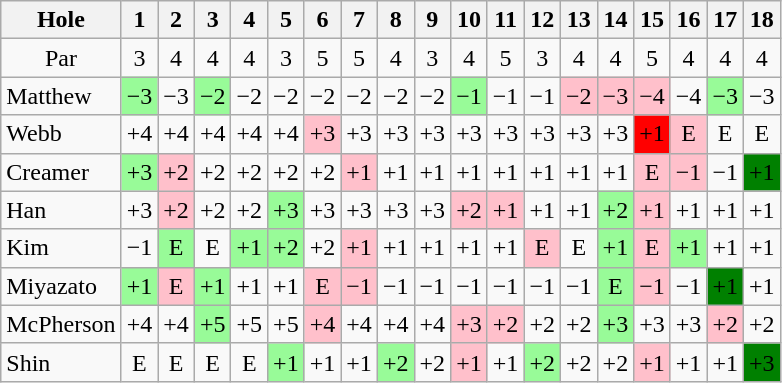<table class="wikitable" style="text-align:center">
<tr>
<th>Hole</th>
<th>1</th>
<th>2</th>
<th>3</th>
<th>4</th>
<th>5</th>
<th>6</th>
<th>7</th>
<th>8</th>
<th>9</th>
<th>10</th>
<th>11</th>
<th>12</th>
<th>13</th>
<th>14</th>
<th>15</th>
<th>16</th>
<th>17</th>
<th>18</th>
</tr>
<tr>
<td>Par</td>
<td>3</td>
<td>4</td>
<td>4</td>
<td>4</td>
<td>3</td>
<td>5</td>
<td>5</td>
<td>4</td>
<td>3</td>
<td>4</td>
<td>5</td>
<td>3</td>
<td>4</td>
<td>4</td>
<td>5</td>
<td>4</td>
<td>4</td>
<td>4</td>
</tr>
<tr>
<td align=left> Matthew</td>
<td style="background: PaleGreen;">−3</td>
<td>−3</td>
<td style="background: PaleGreen;">−2</td>
<td>−2</td>
<td>−2</td>
<td>−2</td>
<td>−2</td>
<td>−2</td>
<td>−2</td>
<td style="background: PaleGreen;">−1</td>
<td>−1</td>
<td>−1</td>
<td style="background: Pink;">−2</td>
<td style="background: Pink;">−3</td>
<td style="background: Pink;">−4</td>
<td>−4</td>
<td style="background: PaleGreen;">−3</td>
<td>−3</td>
</tr>
<tr>
<td align=left> Webb</td>
<td>+4</td>
<td>+4</td>
<td>+4</td>
<td>+4</td>
<td>+4</td>
<td style="background: Pink;">+3</td>
<td>+3</td>
<td>+3</td>
<td>+3</td>
<td>+3</td>
<td>+3</td>
<td>+3</td>
<td>+3</td>
<td>+3</td>
<td style="background: Red;">+1</td>
<td style="background: Pink;">E</td>
<td>E</td>
<td>E</td>
</tr>
<tr>
<td align=left> Creamer</td>
<td style="background: PaleGreen;">+3</td>
<td style="background: Pink;">+2</td>
<td>+2</td>
<td>+2</td>
<td>+2</td>
<td>+2</td>
<td style="background: Pink;">+1</td>
<td>+1</td>
<td>+1</td>
<td>+1</td>
<td>+1</td>
<td>+1</td>
<td>+1</td>
<td>+1</td>
<td style="background: Pink;">E</td>
<td style="background: Pink;">−1</td>
<td>−1</td>
<td style="background: Green;">+1</td>
</tr>
<tr>
<td align=left> Han</td>
<td>+3</td>
<td style="background: Pink;">+2</td>
<td>+2</td>
<td>+2</td>
<td style="background: PaleGreen;">+3</td>
<td>+3</td>
<td>+3</td>
<td>+3</td>
<td>+3</td>
<td style="background: Pink;">+2</td>
<td style="background: Pink;">+1</td>
<td>+1</td>
<td>+1</td>
<td style="background: PaleGreen;">+2</td>
<td style="background: Pink;">+1</td>
<td>+1</td>
<td>+1</td>
<td>+1</td>
</tr>
<tr>
<td align=left> Kim</td>
<td>−1</td>
<td style="background: PaleGreen;">E</td>
<td>E</td>
<td style="background: PaleGreen;">+1</td>
<td style="background: PaleGreen;">+2</td>
<td>+2</td>
<td style="background: Pink;">+1</td>
<td>+1</td>
<td>+1</td>
<td>+1</td>
<td>+1</td>
<td style="background: Pink;">E</td>
<td>E</td>
<td style="background: PaleGreen;">+1</td>
<td style="background: Pink;">E</td>
<td style="background: PaleGreen;">+1</td>
<td>+1</td>
<td>+1</td>
</tr>
<tr>
<td align=left> Miyazato</td>
<td style="background: PaleGreen;">+1</td>
<td style="background: Pink;">E</td>
<td style="background: PaleGreen;">+1</td>
<td>+1</td>
<td>+1</td>
<td style="background: Pink;">E</td>
<td style="background: Pink;">−1</td>
<td>−1</td>
<td>−1</td>
<td>−1</td>
<td>−1</td>
<td>−1</td>
<td>−1</td>
<td style="background: PaleGreen;">E</td>
<td style="background: Pink;">−1</td>
<td>−1</td>
<td style="background: Green;">+1</td>
<td>+1</td>
</tr>
<tr>
<td align=left> McPherson</td>
<td>+4</td>
<td>+4</td>
<td style="background: PaleGreen;">+5</td>
<td>+5</td>
<td>+5</td>
<td style="background: Pink;">+4</td>
<td>+4</td>
<td>+4</td>
<td>+4</td>
<td style="background: Pink;">+3</td>
<td style="background: Pink;">+2</td>
<td>+2</td>
<td>+2</td>
<td style="background: PaleGreen;">+3</td>
<td>+3</td>
<td>+3</td>
<td style="background: Pink;">+2</td>
<td>+2</td>
</tr>
<tr>
<td align=left> Shin</td>
<td>E</td>
<td>E</td>
<td>E</td>
<td>E</td>
<td style="background: PaleGreen;">+1</td>
<td>+1</td>
<td>+1</td>
<td style="background: PaleGreen;">+2</td>
<td>+2</td>
<td style="background: Pink;">+1</td>
<td>+1</td>
<td style="background: PaleGreen;">+2</td>
<td>+2</td>
<td>+2</td>
<td style="background: Pink;">+1</td>
<td>+1</td>
<td>+1</td>
<td style="background: Green;">+3</td>
</tr>
</table>
